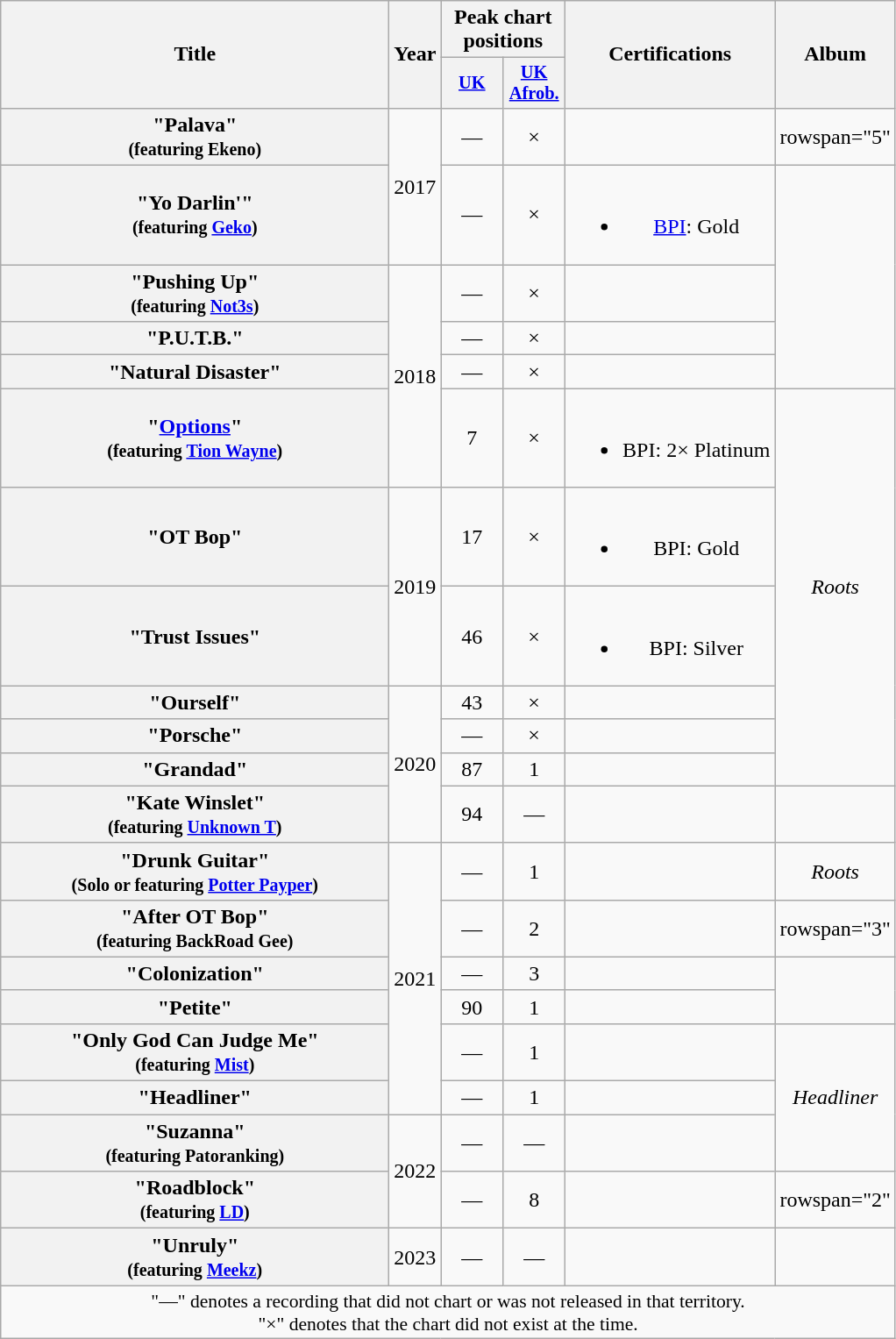<table class="wikitable plainrowheaders" style="text-align:center;">
<tr>
<th scope="col" rowspan="2" style="width:18em;">Title</th>
<th scope="col" rowspan="2" style="width:1em;">Year</th>
<th scope="col" colspan="2">Peak chart positions</th>
<th scope="col" rowspan="2">Certifications</th>
<th scope="col" rowspan="2">Album</th>
</tr>
<tr>
<th scope="col" style="width:3em;font-size:85%;"><a href='#'>UK</a><br></th>
<th scope="col" style="width:3em;font-size:85%;"><a href='#'>UK<br>Afrob.</a><br></th>
</tr>
<tr>
<th scope="row">"Palava"<br><small>(featuring Ekeno)</small></th>
<td rowspan="2">2017</td>
<td>—</td>
<td>×</td>
<td></td>
<td>rowspan="5" </td>
</tr>
<tr>
<th scope="row">"Yo Darlin'"<br><small>(featuring <a href='#'>Geko</a>)</small></th>
<td>—</td>
<td>×</td>
<td><br><ul><li><a href='#'>BPI</a>: Gold</li></ul></td>
</tr>
<tr>
<th scope="row">"Pushing Up"<br><small>(featuring <a href='#'>Not3s</a>)</small></th>
<td rowspan="4">2018</td>
<td>—</td>
<td>×</td>
<td></td>
</tr>
<tr>
<th scope="row">"P.U.T.B."</th>
<td>—</td>
<td>×</td>
<td></td>
</tr>
<tr>
<th scope="row">"Natural Disaster"</th>
<td>—</td>
<td>×</td>
<td></td>
</tr>
<tr>
<th scope="row">"<a href='#'>Options</a>"<br><small>(featuring <a href='#'>Tion Wayne</a>)</small></th>
<td>7</td>
<td>×</td>
<td><br><ul><li>BPI: 2× Platinum</li></ul></td>
<td rowspan="6"><em>Roots</em></td>
</tr>
<tr>
<th scope="row">"OT Bop"</th>
<td rowspan="2">2019</td>
<td>17</td>
<td>×</td>
<td><br><ul><li>BPI: Gold</li></ul></td>
</tr>
<tr>
<th scope="row">"Trust Issues"</th>
<td>46</td>
<td>×</td>
<td><br><ul><li>BPI: Silver</li></ul></td>
</tr>
<tr>
<th scope="row">"Ourself"</th>
<td rowspan="4">2020</td>
<td>43</td>
<td>×</td>
<td></td>
</tr>
<tr>
<th scope="row">"Porsche"</th>
<td>—</td>
<td>×</td>
<td></td>
</tr>
<tr>
<th scope="row">"Grandad"</th>
<td>87</td>
<td>1</td>
<td></td>
</tr>
<tr>
<th scope="row">"Kate Winslet"<br><small>(featuring <a href='#'>Unknown T</a>)</small></th>
<td>94</td>
<td>—</td>
<td></td>
<td></td>
</tr>
<tr>
<th scope="row">"Drunk Guitar"<br><small>(Solo or featuring <a href='#'>Potter Payper</a>)</small></th>
<td rowspan="6">2021</td>
<td>—</td>
<td>1</td>
<td></td>
<td><em>Roots</em></td>
</tr>
<tr>
<th scope="row">"After OT Bop"<br><small>(featuring BackRoad Gee)</small></th>
<td>—</td>
<td>2</td>
<td></td>
<td>rowspan="3" </td>
</tr>
<tr>
<th scope="row">"Colonization"</th>
<td>—</td>
<td>3</td>
<td></td>
</tr>
<tr>
<th scope="row">"Petite"</th>
<td>90</td>
<td>1</td>
<td></td>
</tr>
<tr>
<th scope="row">"Only God Can Judge Me"<br><small>(featuring <a href='#'>Mist</a>)</small></th>
<td>—</td>
<td>1</td>
<td></td>
<td rowspan="3"><em>Headliner</em></td>
</tr>
<tr>
<th scope="row">"Headliner"</th>
<td>—</td>
<td>1</td>
<td></td>
</tr>
<tr>
<th scope="row">"Suzanna"<br><small>(featuring Patoranking)</small></th>
<td rowspan="2">2022</td>
<td>—</td>
<td>—</td>
<td></td>
</tr>
<tr>
<th scope="row">"Roadblock"<br><small>(featuring <a href='#'>LD</a>)</small></th>
<td>—</td>
<td>8</td>
<td></td>
<td>rowspan="2" </td>
</tr>
<tr>
<th scope="row">"Unruly"<br><small>(featuring <a href='#'>Meekz</a>)</small></th>
<td rowspan="1">2023</td>
<td>—</td>
<td>—</td>
<td></td>
</tr>
<tr>
<td colspan="6" style="font-size:90%">"—" denotes a recording that did not chart or was not released in that territory.<br>"×" denotes that the chart did not exist at the time.</td>
</tr>
</table>
